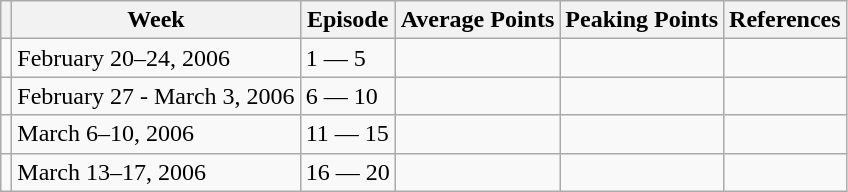<table class="wikitable">
<tr>
<th></th>
<th>Week</th>
<th>Episode</th>
<th>Average Points</th>
<th>Peaking Points</th>
<th>References</th>
</tr>
<tr>
<td></td>
<td>February 20–24, 2006</td>
<td>1 — 5</td>
<td></td>
<td></td>
<td></td>
</tr>
<tr>
<td></td>
<td>February 27 - March 3, 2006</td>
<td>6 — 10</td>
<td></td>
<td></td>
<td></td>
</tr>
<tr>
<td></td>
<td>March 6–10, 2006</td>
<td>11 — 15</td>
<td></td>
<td></td>
<td></td>
</tr>
<tr>
<td></td>
<td>March 13–17, 2006</td>
<td>16 — 20</td>
<td></td>
<td></td>
<td></td>
</tr>
</table>
